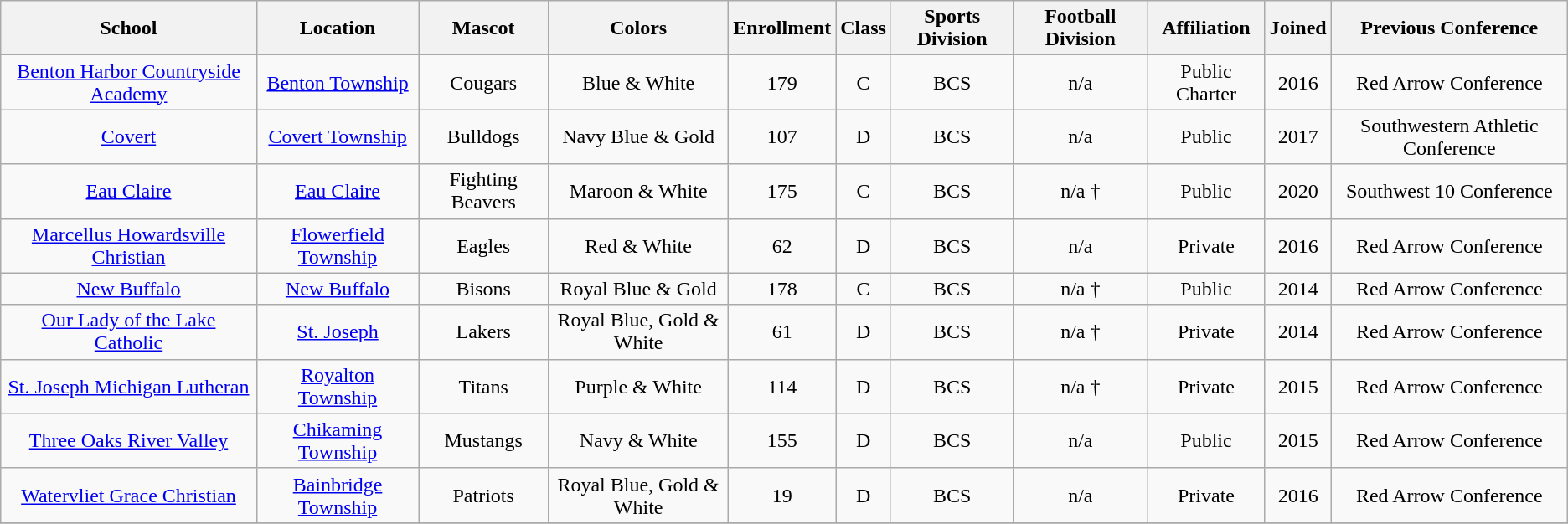<table class="wikitable sortable" style="text-align:center;">
<tr>
<th>School</th>
<th>Location</th>
<th>Mascot</th>
<th>Colors</th>
<th>Enrollment</th>
<th>Class</th>
<th>Sports Division</th>
<th>Football Division</th>
<th>Affiliation</th>
<th>Joined</th>
<th>Previous Conference</th>
</tr>
<tr>
<td><a href='#'>Benton Harbor Countryside Academy</a></td>
<td><a href='#'>Benton Township</a></td>
<td>Cougars</td>
<td>Blue & White</td>
<td>179</td>
<td>C</td>
<td>BCS</td>
<td>n/a</td>
<td>Public Charter</td>
<td>2016</td>
<td>Red Arrow Conference</td>
</tr>
<tr>
<td><a href='#'>Covert</a></td>
<td><a href='#'>Covert Township</a></td>
<td>Bulldogs</td>
<td>Navy Blue & Gold</td>
<td>107</td>
<td>D</td>
<td>BCS</td>
<td>n/a</td>
<td>Public</td>
<td>2017</td>
<td>Southwestern Athletic Conference</td>
</tr>
<tr>
<td><a href='#'>Eau Claire</a></td>
<td><a href='#'>Eau Claire</a></td>
<td>Fighting Beavers</td>
<td>Maroon & White</td>
<td>175</td>
<td>C</td>
<td>BCS</td>
<td>n/a †</td>
<td>Public</td>
<td>2020</td>
<td>Southwest 10 Conference</td>
</tr>
<tr>
<td><a href='#'>Marcellus Howardsville Christian</a></td>
<td><a href='#'>Flowerfield Township</a></td>
<td>Eagles</td>
<td>Red & White</td>
<td>62</td>
<td>D</td>
<td>BCS</td>
<td>n/a</td>
<td>Private</td>
<td>2016</td>
<td>Red Arrow Conference</td>
</tr>
<tr>
<td><a href='#'>New Buffalo</a></td>
<td><a href='#'>New Buffalo</a></td>
<td>Bisons</td>
<td>Royal Blue & Gold</td>
<td>178</td>
<td>C</td>
<td>BCS</td>
<td>n/a †</td>
<td>Public</td>
<td>2014</td>
<td>Red Arrow Conference</td>
</tr>
<tr>
<td><a href='#'>Our Lady of the Lake Catholic</a></td>
<td><a href='#'>St. Joseph</a></td>
<td>Lakers</td>
<td>Royal Blue, Gold & White</td>
<td>61</td>
<td>D</td>
<td>BCS</td>
<td>n/a †</td>
<td>Private</td>
<td>2014</td>
<td>Red Arrow Conference</td>
</tr>
<tr>
<td><a href='#'>St. Joseph Michigan Lutheran</a></td>
<td><a href='#'>Royalton Township</a></td>
<td>Titans</td>
<td>Purple & White</td>
<td>114</td>
<td>D</td>
<td>BCS</td>
<td>n/a †</td>
<td>Private</td>
<td>2015</td>
<td>Red Arrow Conference</td>
</tr>
<tr>
<td><a href='#'>Three Oaks River Valley</a></td>
<td><a href='#'>Chikaming Township</a></td>
<td>Mustangs</td>
<td>Navy & White</td>
<td>155</td>
<td>D</td>
<td>BCS</td>
<td>n/a</td>
<td>Public</td>
<td>2015</td>
<td>Red Arrow Conference</td>
</tr>
<tr>
<td><a href='#'>Watervliet Grace Christian</a></td>
<td><a href='#'>Bainbridge Township</a></td>
<td>Patriots</td>
<td>Royal Blue, Gold & White</td>
<td>19</td>
<td>D</td>
<td>BCS</td>
<td>n/a</td>
<td>Private</td>
<td>2016</td>
<td>Red Arrow Conference</td>
</tr>
<tr>
</tr>
</table>
